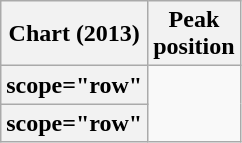<table class="wikitable sortable plainrowheaders" style="text-align:center;">
<tr>
<th>Chart (2013)</th>
<th>Peak<br>position</th>
</tr>
<tr>
<th>scope="row" </th>
</tr>
<tr>
<th>scope="row" </th>
</tr>
</table>
